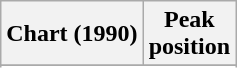<table class="wikitable sortable plainrowheaders">
<tr>
<th scope="col">Chart (1990)</th>
<th scope="col">Peak<br>position</th>
</tr>
<tr>
</tr>
<tr>
</tr>
<tr>
</tr>
</table>
